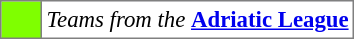<table bgcolor="#f7f8ff" cellpadding="3" cellspacing="0" border="1" style="font-size: 95%; border: gray solid 1px; border-collapse: collapse;text-align:center;">
<tr>
<td style="background: #7fff00;" width="20"></td>
<td bgcolor="#ffffff" align="left"><em>Teams from the</em> <strong><a href='#'>Adriatic League</a></strong></td>
</tr>
</table>
